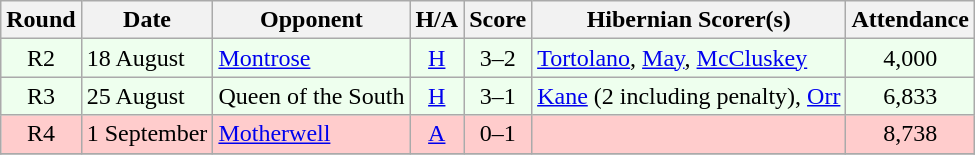<table class="wikitable" style="text-align:center">
<tr>
<th>Round</th>
<th>Date</th>
<th>Opponent</th>
<th>H/A</th>
<th>Score</th>
<th>Hibernian Scorer(s)</th>
<th>Attendance</th>
</tr>
<tr bgcolor="#eeffee">
<td>R2</td>
<td align=left>18 August</td>
<td align=left><a href='#'>Montrose</a></td>
<td><a href='#'>H</a></td>
<td>3–2</td>
<td align=left><a href='#'>Tortolano</a>, <a href='#'>May</a>, <a href='#'>McCluskey</a></td>
<td>4,000</td>
</tr>
<tr bgcolor="#eeffee">
<td>R3</td>
<td align=left>25 August</td>
<td align=left>Queen of the South</td>
<td><a href='#'>H</a></td>
<td>3–1</td>
<td align=left><a href='#'>Kane</a> (2 including penalty), <a href='#'>Orr</a></td>
<td>6,833</td>
</tr>
<tr bgcolor="#ffcccc">
<td>R4</td>
<td align=left>1 September</td>
<td align=left><a href='#'>Motherwell</a></td>
<td><a href='#'>A</a></td>
<td>0–1</td>
<td align=left></td>
<td>8,738</td>
</tr>
<tr>
</tr>
</table>
